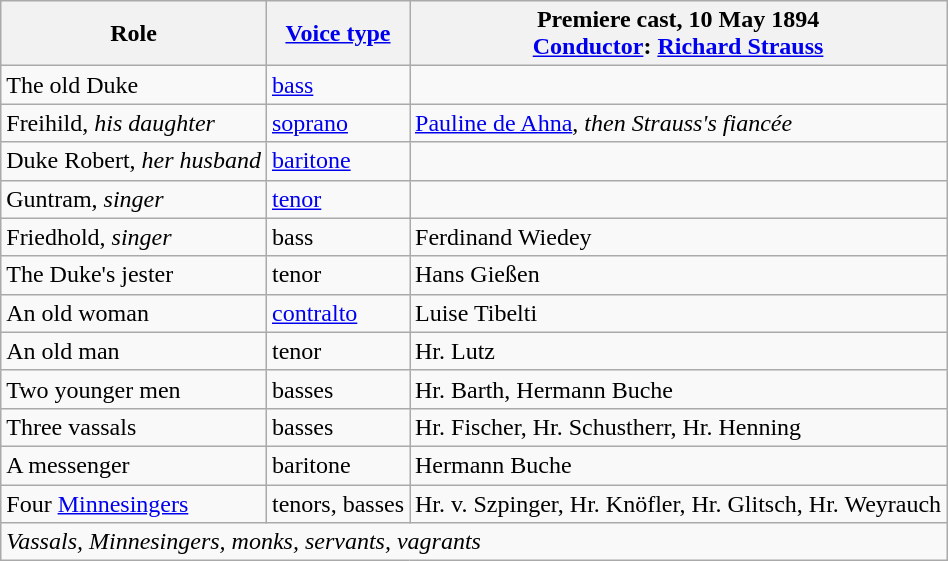<table class="wikitable">
<tr>
<th>Role</th>
<th><a href='#'>Voice type</a></th>
<th>Premiere cast, 10 May 1894<br><a href='#'>Conductor</a>: <a href='#'>Richard Strauss</a></th>
</tr>
<tr>
<td>The old Duke</td>
<td><a href='#'>bass</a></td>
<td></td>
</tr>
<tr>
<td>Freihild, <em>his daughter</em></td>
<td><a href='#'>soprano</a></td>
<td><a href='#'>Pauline de Ahna</a>, <em>then Strauss's fiancée</em></td>
</tr>
<tr>
<td>Duke Robert, <em>her husband</em></td>
<td><a href='#'>baritone</a></td>
<td></td>
</tr>
<tr>
<td>Guntram, <em>singer</em></td>
<td><a href='#'>tenor</a></td>
<td></td>
</tr>
<tr>
<td>Friedhold, <em>singer</em></td>
<td>bass</td>
<td>Ferdinand Wiedey</td>
</tr>
<tr>
<td>The Duke's jester</td>
<td>tenor</td>
<td>Hans Gießen</td>
</tr>
<tr>
<td>An old woman</td>
<td><a href='#'>contralto</a></td>
<td>Luise Tibelti</td>
</tr>
<tr>
<td>An old man</td>
<td>tenor</td>
<td>Hr. Lutz</td>
</tr>
<tr>
<td>Two younger men</td>
<td>basses</td>
<td>Hr. Barth, Hermann Buche</td>
</tr>
<tr>
<td>Three vassals</td>
<td>basses</td>
<td>Hr. Fischer, Hr. Schustherr, Hr. Henning</td>
</tr>
<tr>
<td>A messenger</td>
<td>baritone</td>
<td>Hermann Buche</td>
</tr>
<tr>
<td>Four <a href='#'>Minnesingers</a></td>
<td>tenors, basses</td>
<td>Hr. v. Szpinger, Hr. Knöfler, Hr. Glitsch, Hr. Weyrauch</td>
</tr>
<tr>
<td colspan="3"><em>Vassals, Minnesingers, monks, servants, vagrants</em></td>
</tr>
</table>
